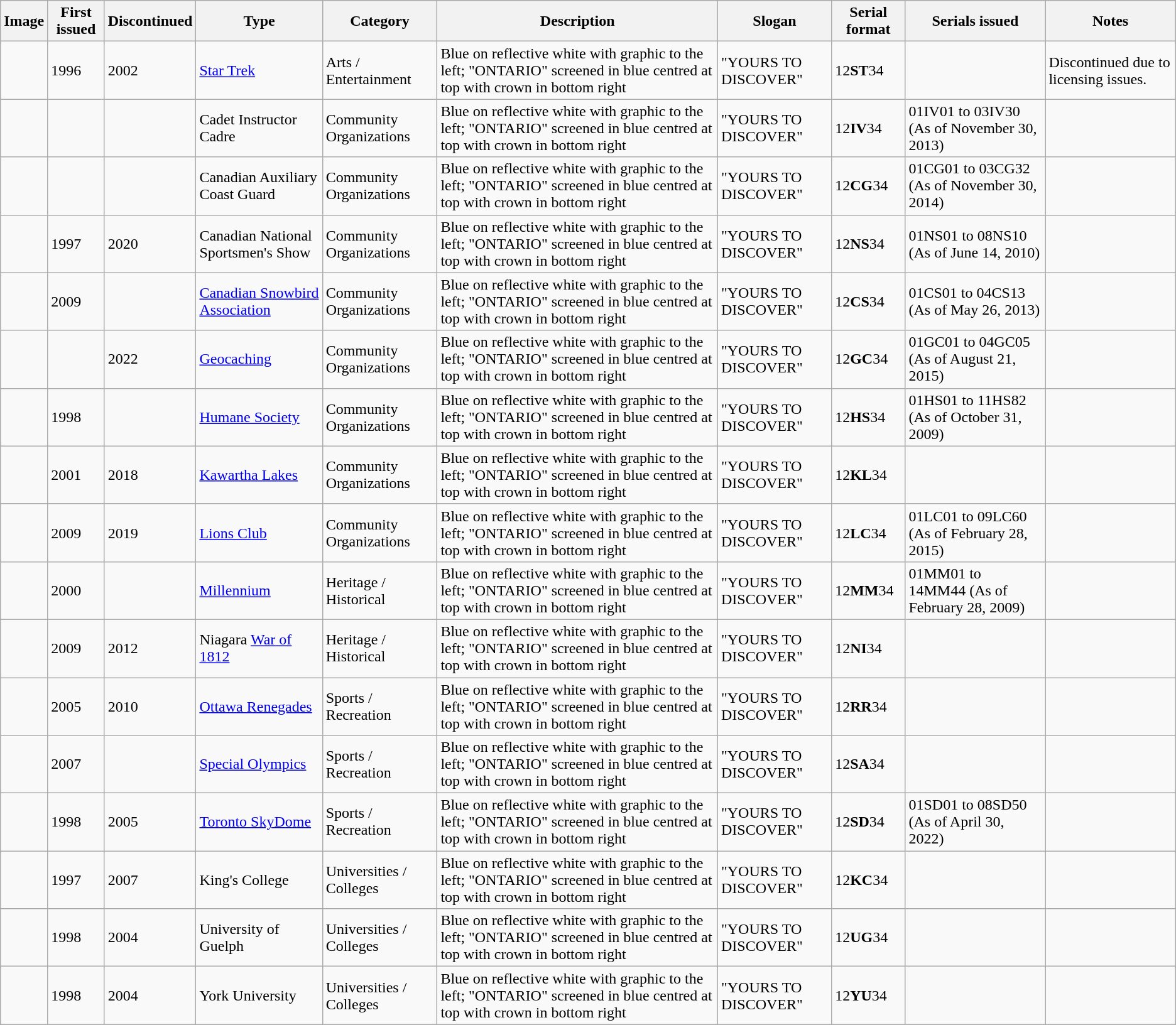<table class="wikitable">
<tr>
<th>Image</th>
<th>First issued</th>
<th>Discontinued</th>
<th>Type</th>
<th>Category</th>
<th>Description</th>
<th>Slogan</th>
<th>Serial format</th>
<th>Serials issued</th>
<th>Notes</th>
</tr>
<tr>
<td></td>
<td>1996</td>
<td>2002</td>
<td><a href='#'>Star Trek</a></td>
<td>Arts / Entertainment</td>
<td>Blue on reflective white with graphic to the left; "ONTARIO" screened in blue centred at top with crown in bottom right</td>
<td>"YOURS TO DISCOVER"</td>
<td>12<strong>ST</strong>34</td>
<td></td>
<td>Discontinued due to licensing issues.</td>
</tr>
<tr>
<td></td>
<td></td>
<td></td>
<td>Cadet Instructor Cadre</td>
<td>Community Organizations</td>
<td>Blue on reflective white with graphic to the left; "ONTARIO" screened in blue centred at top with crown in bottom right</td>
<td>"YOURS TO DISCOVER"</td>
<td>12<strong>IV</strong>34</td>
<td>01IV01 to 03IV30 (As of November 30, 2013)</td>
<td></td>
</tr>
<tr>
<td></td>
<td></td>
<td></td>
<td>Canadian Auxiliary Coast Guard</td>
<td>Community Organizations</td>
<td>Blue on reflective white with graphic to the left; "ONTARIO" screened in blue centred at top with crown in bottom right</td>
<td>"YOURS TO DISCOVER"</td>
<td>12<strong>CG</strong>34</td>
<td>01CG01 to 03CG32 (As of November 30, 2014)</td>
<td></td>
</tr>
<tr>
<td></td>
<td>1997</td>
<td>2020</td>
<td>Canadian National Sportsmen's Show</td>
<td>Community Organizations</td>
<td>Blue on reflective white with graphic to the left; "ONTARIO" screened in blue centred at top with crown in bottom right</td>
<td>"YOURS TO DISCOVER"</td>
<td>12<strong>NS</strong>34</td>
<td>01NS01 to 08NS10 (As of June 14, 2010)</td>
<td></td>
</tr>
<tr>
<td></td>
<td>2009</td>
<td></td>
<td><a href='#'>Canadian Snowbird Association</a></td>
<td>Community Organizations</td>
<td>Blue on reflective white with graphic to the left; "ONTARIO" screened in blue centred at top with crown in bottom right</td>
<td>"YOURS TO DISCOVER"</td>
<td>12<strong>CS</strong>34</td>
<td>01CS01 to 04CS13 (As of May 26, 2013)</td>
<td></td>
</tr>
<tr>
<td></td>
<td></td>
<td>2022</td>
<td><a href='#'>Geocaching</a></td>
<td>Community Organizations</td>
<td>Blue on reflective white with graphic to the left; "ONTARIO" screened in blue centred at top with crown in bottom right</td>
<td>"YOURS TO DISCOVER"</td>
<td>12<strong>GC</strong>34</td>
<td>01GC01 to 04GC05 (As of August 21, 2015)</td>
<td></td>
</tr>
<tr>
<td></td>
<td>1998</td>
<td></td>
<td><a href='#'>Humane Society</a></td>
<td>Community Organizations</td>
<td>Blue on reflective white with graphic to the left; "ONTARIO" screened in blue centred at top with crown in bottom right</td>
<td>"YOURS TO DISCOVER"</td>
<td>12<strong>HS</strong>34</td>
<td>01HS01 to 11HS82 (As of October 31, 2009)</td>
<td></td>
</tr>
<tr>
<td></td>
<td>2001</td>
<td>2018</td>
<td><a href='#'>Kawartha Lakes</a></td>
<td>Community Organizations</td>
<td>Blue on reflective white with graphic to the left; "ONTARIO" screened in blue centred at top with crown in bottom right</td>
<td>"YOURS TO DISCOVER"</td>
<td>12<strong>KL</strong>34</td>
<td></td>
<td></td>
</tr>
<tr>
<td></td>
<td>2009</td>
<td>2019</td>
<td><a href='#'>Lions Club</a></td>
<td>Community Organizations</td>
<td>Blue on reflective white with graphic to the left; "ONTARIO" screened in blue centred at top with crown in bottom right</td>
<td>"YOURS TO DISCOVER"</td>
<td>12<strong>LC</strong>34</td>
<td>01LC01 to 09LC60 (As of February 28, 2015)</td>
<td></td>
</tr>
<tr>
<td></td>
<td>2000</td>
<td></td>
<td><a href='#'>Millennium</a></td>
<td>Heritage / Historical</td>
<td>Blue on reflective white with graphic to the left; "ONTARIO" screened in blue centred at top with crown in bottom right</td>
<td>"YOURS TO DISCOVER"</td>
<td>12<strong>MM</strong>34</td>
<td>01MM01 to 14MM44 (As of February 28, 2009)</td>
<td></td>
</tr>
<tr>
<td></td>
<td>2009</td>
<td>2012</td>
<td>Niagara <a href='#'>War of 1812</a></td>
<td>Heritage / Historical</td>
<td>Blue on reflective white with graphic to the left; "ONTARIO" screened in blue centred at top with crown in bottom right</td>
<td>"YOURS TO DISCOVER"</td>
<td>12<strong>NI</strong>34</td>
<td></td>
<td></td>
</tr>
<tr>
<td></td>
<td>2005</td>
<td>2010</td>
<td><a href='#'>Ottawa Renegades</a></td>
<td>Sports / Recreation</td>
<td>Blue on reflective white with graphic to the left; "ONTARIO" screened in blue centred at top with crown in bottom right</td>
<td>"YOURS TO DISCOVER"</td>
<td>12<strong>RR</strong>34</td>
<td></td>
<td></td>
</tr>
<tr>
<td></td>
<td>2007</td>
<td></td>
<td><a href='#'>Special Olympics</a></td>
<td>Sports / Recreation</td>
<td>Blue on reflective white with graphic to the left; "ONTARIO" screened in blue centred at top with crown in bottom right</td>
<td>"YOURS TO DISCOVER"</td>
<td>12<strong>SA</strong>34</td>
<td></td>
<td></td>
</tr>
<tr>
<td></td>
<td>1998</td>
<td>2005</td>
<td><a href='#'>Toronto SkyDome</a></td>
<td>Sports / Recreation</td>
<td>Blue on reflective white with graphic to the left; "ONTARIO" screened in blue centred at top with crown in bottom right</td>
<td>"YOURS TO DISCOVER"</td>
<td>12<strong>SD</strong>34</td>
<td>01SD01 to 08SD50 (As of April 30, 2022)</td>
<td></td>
</tr>
<tr>
<td></td>
<td>1997</td>
<td>2007</td>
<td>King's College</td>
<td>Universities / Colleges</td>
<td>Blue on reflective white with graphic to the left; "ONTARIO" screened in blue centred at top with crown in bottom right</td>
<td>"YOURS TO DISCOVER"</td>
<td>12<strong>KC</strong>34</td>
<td></td>
<td></td>
</tr>
<tr>
<td></td>
<td>1998</td>
<td>2004</td>
<td>University of Guelph</td>
<td>Universities / Colleges</td>
<td>Blue on reflective white with graphic to the left; "ONTARIO" screened in blue centred at top with crown in bottom right</td>
<td>"YOURS TO DISCOVER"</td>
<td>12<strong>UG</strong>34</td>
<td></td>
<td></td>
</tr>
<tr>
<td></td>
<td>1998</td>
<td>2004</td>
<td>York University</td>
<td>Universities / Colleges</td>
<td>Blue on reflective white with graphic to the left; "ONTARIO" screened in blue centred at top with crown in bottom right</td>
<td>"YOURS TO DISCOVER"</td>
<td>12<strong>YU</strong>34</td>
<td></td>
<td></td>
</tr>
</table>
